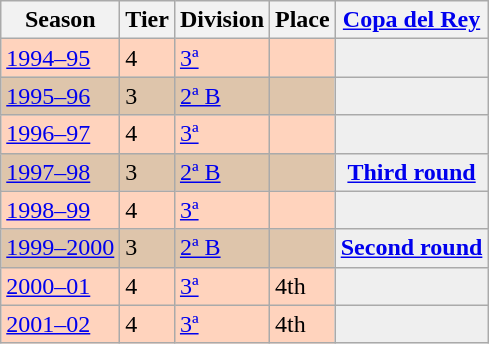<table class="wikitable">
<tr>
<th>Season</th>
<th>Tier</th>
<th>Division</th>
<th>Place</th>
<th><a href='#'>Copa del Rey</a></th>
</tr>
<tr>
<td style="background:#FFD3BD;"><a href='#'>1994–95</a></td>
<td style="background:#FFD3BD;">4</td>
<td style="background:#FFD3BD;"><a href='#'>3ª</a></td>
<td style="background:#FFD3BD;"></td>
<td style="background:#efefef;"></td>
</tr>
<tr>
<td style="background:#DEC5AB;"><a href='#'>1995–96</a></td>
<td style="background:#DEC5AB;">3</td>
<td style="background:#DEC5AB;"><a href='#'>2ª B</a></td>
<td style="background:#DEC5AB;"></td>
<th style="background:#efefef;"></th>
</tr>
<tr>
<td style="background:#FFD3BD;"><a href='#'>1996–97</a></td>
<td style="background:#FFD3BD;">4</td>
<td style="background:#FFD3BD;"><a href='#'>3ª</a></td>
<td style="background:#FFD3BD;"></td>
<td style="background:#efefef;"></td>
</tr>
<tr>
<td style="background:#DEC5AB;"><a href='#'>1997–98</a></td>
<td style="background:#DEC5AB;">3</td>
<td style="background:#DEC5AB;"><a href='#'>2ª B</a></td>
<td style="background:#DEC5AB;"></td>
<th style="background:#efefef;"><a href='#'>Third round</a></th>
</tr>
<tr>
<td style="background:#FFD3BD;"><a href='#'>1998–99</a></td>
<td style="background:#FFD3BD;">4</td>
<td style="background:#FFD3BD;"><a href='#'>3ª</a></td>
<td style="background:#FFD3BD;"></td>
<td style="background:#efefef;"></td>
</tr>
<tr>
<td style="background:#DEC5AB;"><a href='#'>1999–2000</a></td>
<td style="background:#DEC5AB;">3</td>
<td style="background:#DEC5AB;"><a href='#'>2ª B</a></td>
<td style="background:#DEC5AB;"></td>
<th style="background:#efefef;"><a href='#'>Second round</a></th>
</tr>
<tr>
<td style="background:#FFD3BD;"><a href='#'>2000–01</a></td>
<td style="background:#FFD3BD;">4</td>
<td style="background:#FFD3BD;"><a href='#'>3ª</a></td>
<td style="background:#FFD3BD;">4th</td>
<td style="background:#efefef;"></td>
</tr>
<tr>
<td style="background:#FFD3BD;"><a href='#'>2001–02</a></td>
<td style="background:#FFD3BD;">4</td>
<td style="background:#FFD3BD;"><a href='#'>3ª</a></td>
<td style="background:#FFD3BD;">4th</td>
<td style="background:#efefef;"></td>
</tr>
</table>
